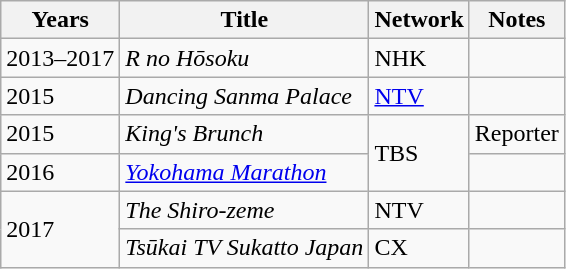<table class="wikitable">
<tr>
<th>Years</th>
<th>Title</th>
<th>Network</th>
<th>Notes</th>
</tr>
<tr>
<td>2013–2017</td>
<td><em>R no Hōsoku</em></td>
<td>NHK</td>
<td></td>
</tr>
<tr>
<td>2015</td>
<td><em>Dancing Sanma Palace</em></td>
<td><a href='#'>NTV</a></td>
<td></td>
</tr>
<tr>
<td>2015</td>
<td><em>King's Brunch</em></td>
<td rowspan="2">TBS</td>
<td>Reporter</td>
</tr>
<tr>
<td>2016</td>
<td><em><a href='#'>Yokohama Marathon</a></em></td>
<td></td>
</tr>
<tr>
<td rowspan="2">2017</td>
<td><em>The Shiro-zeme</em></td>
<td>NTV</td>
<td></td>
</tr>
<tr>
<td><em>Tsūkai TV Sukatto Japan</em></td>
<td>CX</td>
<td></td>
</tr>
</table>
